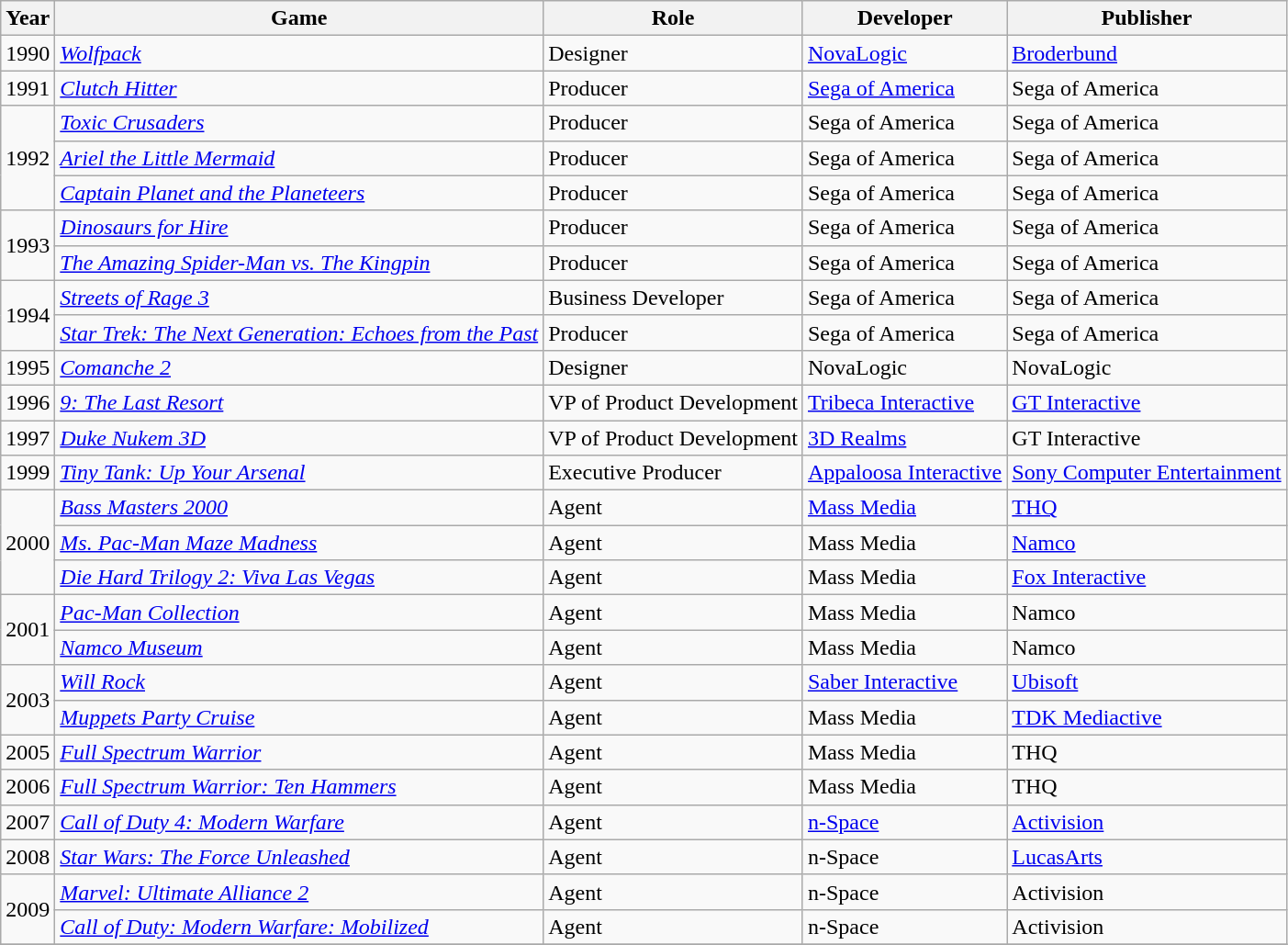<table class="wikitable sortable">
<tr>
<th>Year</th>
<th>Game</th>
<th>Role</th>
<th>Developer</th>
<th>Publisher</th>
</tr>
<tr>
<td rowspan=1>1990</td>
<td><a href='#'><em>Wolfpack</em></a></td>
<td>Designer</td>
<td><a href='#'>NovaLogic</a></td>
<td><a href='#'>Broderbund</a></td>
</tr>
<tr>
<td rowspan=1>1991</td>
<td><em><a href='#'>Clutch Hitter</a></em></td>
<td>Producer</td>
<td><a href='#'>Sega of America</a></td>
<td>Sega of America</td>
</tr>
<tr>
<td rowspan=3>1992</td>
<td><a href='#'><em>Toxic Crusaders</em></a></td>
<td>Producer</td>
<td>Sega of America</td>
<td>Sega of America</td>
</tr>
<tr>
<td><a href='#'><em>Ariel the Little Mermaid</em></a></td>
<td>Producer</td>
<td>Sega of America</td>
<td>Sega of America</td>
</tr>
<tr>
<td><a href='#'><em>Captain Planet and the Planeteers</em></a></td>
<td>Producer</td>
<td>Sega of America</td>
<td>Sega of America</td>
</tr>
<tr>
<td rowspan=2>1993</td>
<td><a href='#'><em>Dinosaurs for Hire</em></a></td>
<td>Producer</td>
<td>Sega of America</td>
<td>Sega of America</td>
</tr>
<tr>
<td><em><a href='#'>The Amazing Spider-Man vs. The Kingpin</a></em></td>
<td>Producer</td>
<td>Sega of America</td>
<td>Sega of America</td>
</tr>
<tr>
<td rowspan=2>1994</td>
<td><em><a href='#'>Streets of Rage 3</a></em></td>
<td>Business Developer</td>
<td>Sega of America</td>
<td>Sega of America</td>
</tr>
<tr>
<td><em><a href='#'>Star Trek: The Next Generation: Echoes from the Past</a></em></td>
<td>Producer</td>
<td>Sega of America</td>
<td>Sega of America</td>
</tr>
<tr>
<td rowspan=1>1995</td>
<td><a href='#'><em>Comanche 2</em></a></td>
<td>Designer</td>
<td>NovaLogic</td>
<td>NovaLogic</td>
</tr>
<tr>
<td rowspan=1>1996</td>
<td><em><a href='#'>9: The Last Resort</a></em></td>
<td>VP of Product Development</td>
<td><a href='#'>Tribeca Interactive</a></td>
<td><a href='#'>GT Interactive</a></td>
</tr>
<tr>
<td>1997</td>
<td><em><a href='#'>Duke Nukem 3D</a></em></td>
<td>VP of Product Development</td>
<td><a href='#'>3D Realms</a></td>
<td>GT Interactive</td>
</tr>
<tr>
<td rowspan=1>1999</td>
<td><em><a href='#'>Tiny Tank: Up Your Arsenal</a></em></td>
<td>Executive Producer</td>
<td><a href='#'>Appaloosa Interactive</a></td>
<td><a href='#'>Sony Computer Entertainment</a></td>
</tr>
<tr>
<td rowspan=3>2000</td>
<td><em><a href='#'>Bass Masters 2000</a></em></td>
<td>Agent</td>
<td><a href='#'>Mass Media</a></td>
<td><a href='#'>THQ</a></td>
</tr>
<tr>
<td><em><a href='#'>Ms. Pac-Man Maze Madness</a></em></td>
<td>Agent</td>
<td>Mass Media</td>
<td><a href='#'>Namco</a></td>
</tr>
<tr>
<td><em><a href='#'>Die Hard Trilogy 2: Viva Las Vegas</a></em></td>
<td>Agent</td>
<td>Mass Media</td>
<td><a href='#'>Fox Interactive</a></td>
</tr>
<tr>
<td rowspan=2>2001</td>
<td><em><a href='#'>Pac-Man Collection</a></em></td>
<td>Agent</td>
<td>Mass Media</td>
<td>Namco</td>
</tr>
<tr>
<td><a href='#'><em>Namco Museum</em></a></td>
<td>Agent</td>
<td>Mass Media</td>
<td>Namco</td>
</tr>
<tr>
<td rowspan=2>2003</td>
<td><em><a href='#'>Will Rock</a></em></td>
<td>Agent</td>
<td><a href='#'>Saber Interactive</a></td>
<td><a href='#'>Ubisoft</a></td>
</tr>
<tr>
<td><em><a href='#'>Muppets Party Cruise</a></em></td>
<td>Agent</td>
<td>Mass Media</td>
<td><a href='#'>TDK Mediactive</a></td>
</tr>
<tr>
<td rowspan=1>2005</td>
<td><em><a href='#'>Full Spectrum Warrior</a></em></td>
<td>Agent</td>
<td>Mass Media</td>
<td>THQ</td>
</tr>
<tr>
<td rowspan=1>2006</td>
<td><em><a href='#'>Full Spectrum Warrior: Ten Hammers</a></em></td>
<td>Agent</td>
<td>Mass Media</td>
<td>THQ</td>
</tr>
<tr>
<td rowspan=1>2007</td>
<td><em><a href='#'>Call of Duty 4: Modern Warfare</a></em></td>
<td>Agent</td>
<td><a href='#'>n-Space</a></td>
<td><a href='#'>Activision</a></td>
</tr>
<tr>
<td rowspan=1>2008</td>
<td><em><a href='#'>Star Wars: The Force Unleashed</a></em></td>
<td>Agent</td>
<td>n-Space</td>
<td><a href='#'>LucasArts</a></td>
</tr>
<tr>
<td rowspan=2>2009</td>
<td><em><a href='#'>Marvel: Ultimate Alliance 2</a></em></td>
<td>Agent</td>
<td>n-Space</td>
<td>Activision</td>
</tr>
<tr>
<td><em><a href='#'>Call of Duty: Modern Warfare: Mobilized</a></em></td>
<td>Agent</td>
<td>n-Space</td>
<td>Activision</td>
</tr>
<tr>
</tr>
</table>
